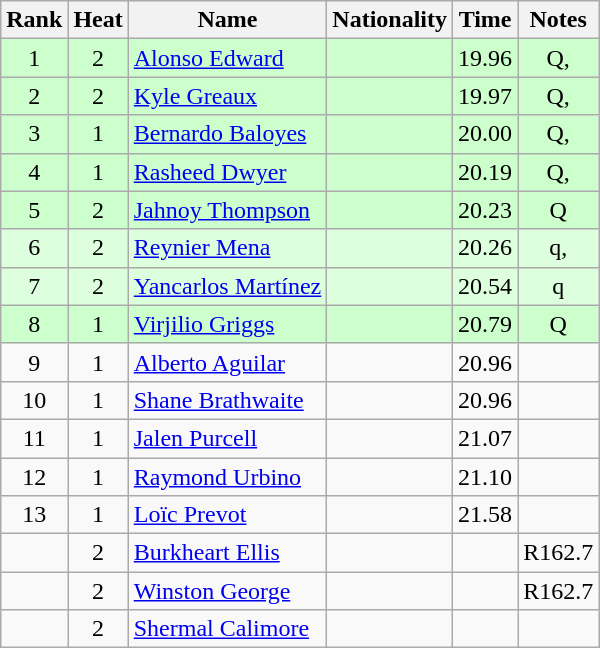<table class="wikitable sortable" style="text-align:center">
<tr>
<th>Rank</th>
<th>Heat</th>
<th>Name</th>
<th>Nationality</th>
<th>Time</th>
<th>Notes</th>
</tr>
<tr bgcolor=ccffcc>
<td>1</td>
<td>2</td>
<td align=left><a href='#'>Alonso Edward</a></td>
<td align=left></td>
<td>19.96</td>
<td>Q, <strong></strong></td>
</tr>
<tr bgcolor=ccffcc>
<td>2</td>
<td>2</td>
<td align=left><a href='#'>Kyle Greaux</a></td>
<td align=left></td>
<td>19.97</td>
<td>Q, <strong></strong></td>
</tr>
<tr bgcolor=ccffcc>
<td>3</td>
<td>1</td>
<td align=left><a href='#'>Bernardo Baloyes</a></td>
<td align=left></td>
<td>20.00</td>
<td>Q, <strong></strong></td>
</tr>
<tr bgcolor=ccffcc>
<td>4</td>
<td>1</td>
<td align=left><a href='#'>Rasheed Dwyer</a></td>
<td align=left></td>
<td>20.19</td>
<td>Q, <strong></strong></td>
</tr>
<tr bgcolor=ccffcc>
<td>5</td>
<td>2</td>
<td align=left><a href='#'>Jahnoy Thompson</a></td>
<td align=left></td>
<td>20.23</td>
<td>Q</td>
</tr>
<tr bgcolor=ddffdd>
<td>6</td>
<td>2</td>
<td align=left><a href='#'>Reynier Mena</a></td>
<td align=left></td>
<td>20.26</td>
<td>q, <strong></strong></td>
</tr>
<tr bgcolor=ddffdd>
<td>7</td>
<td>2</td>
<td align=left><a href='#'>Yancarlos Martínez</a></td>
<td align=left></td>
<td>20.54</td>
<td>q</td>
</tr>
<tr bgcolor=ccffcc>
<td>8</td>
<td>1</td>
<td align=left><a href='#'>Virjilio Griggs</a></td>
<td align=left></td>
<td>20.79</td>
<td>Q</td>
</tr>
<tr>
<td>9</td>
<td>1</td>
<td align=left><a href='#'>Alberto Aguilar</a></td>
<td align=left></td>
<td>20.96</td>
<td><strong></strong></td>
</tr>
<tr>
<td>10</td>
<td>1</td>
<td align=left><a href='#'>Shane Brathwaite</a></td>
<td align=left></td>
<td>20.96</td>
<td></td>
</tr>
<tr>
<td>11</td>
<td>1</td>
<td align=left><a href='#'>Jalen Purcell</a></td>
<td align=left></td>
<td>21.07</td>
<td></td>
</tr>
<tr>
<td>12</td>
<td>1</td>
<td align=left><a href='#'>Raymond Urbino</a></td>
<td align=left></td>
<td>21.10</td>
<td></td>
</tr>
<tr>
<td>13</td>
<td>1</td>
<td align=left><a href='#'>Loïc Prevot</a></td>
<td align=left></td>
<td>21.58</td>
<td></td>
</tr>
<tr>
<td></td>
<td>2</td>
<td align=left><a href='#'>Burkheart Ellis</a></td>
<td align=left></td>
<td></td>
<td>R162.7</td>
</tr>
<tr>
<td></td>
<td>2</td>
<td align=left><a href='#'>Winston George</a></td>
<td align=left></td>
<td></td>
<td>R162.7</td>
</tr>
<tr>
<td></td>
<td>2</td>
<td align=left><a href='#'>Shermal Calimore</a></td>
<td align=left></td>
<td></td>
<td></td>
</tr>
</table>
